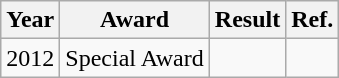<table class="wikitable">
<tr>
<th>Year</th>
<th>Award</th>
<th>Result</th>
<th>Ref.</th>
</tr>
<tr>
<td>2012</td>
<td>Special Award</td>
<td></td>
<td></td>
</tr>
</table>
